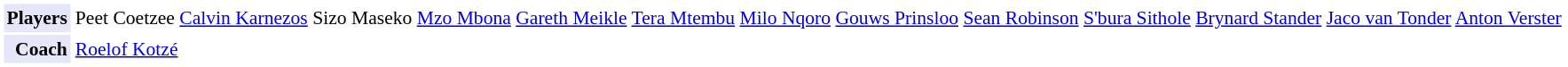<table cellpadding="2" style="border: 1px solid white; font-size:90%;">
<tr>
<td colspan="2" align="right" bgcolor="lavender"><strong>Players</strong></td>
<td align="left">Peet Coetzee <a href='#'>Calvin Karnezos</a> Sizo Maseko <a href='#'>Mzo Mbona</a> <a href='#'>Gareth Meikle</a> <a href='#'>Tera Mtembu</a> <a href='#'>Milo Nqoro</a> <a href='#'>Gouws Prinsloo</a> <a href='#'>Sean Robinson</a> <a href='#'>S'bura Sithole</a> <a href='#'>Brynard Stander</a> <a href='#'>Jaco van Tonder</a> <a href='#'>Anton Verster</a></td>
</tr>
<tr>
<td colspan="2" align="right" bgcolor="lavender"><strong>Coach</strong></td>
<td align="left"><a href='#'>Roelof Kotzé</a></td>
</tr>
</table>
